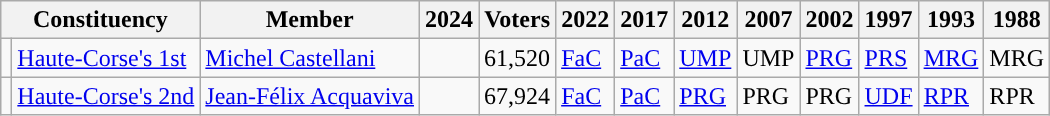<table class="wikitable sortable">
<tr>
<th colspan="2">Constituency</th>
<th>Member</th>
<th>2024</th>
<th>Voters</th>
<th>2022</th>
<th>2017</th>
<th>2012</th>
<th>2007</th>
<th>2002</th>
<th>1997</th>
<th>1993</th>
<th>1988</th>
</tr>
<tr>
<td style="background-color: "></td>
<td><a href='#'>Haute-Corse's 1st</a></td>
<td><a href='#'>Michel Castellani</a></td>
<td></td>
<td>61,520</td>
<td><a href='#'>FaC</a></td>
<td><a href='#'>PaC</a></td>
<td bgcolor=><a href='#'>UMP</a></td>
<td bgcolor=>UMP</td>
<td bgcolor=><a href='#'>PRG</a></td>
<td bgcolor=><a href='#'>PRS</a></td>
<td bgcolor=><a href='#'>MRG</a></td>
<td bgcolor=>MRG</td>
</tr>
<tr>
<td style="background-color: "></td>
<td><a href='#'>Haute-Corse's 2nd</a></td>
<td><a href='#'>Jean-Félix Acquaviva</a></td>
<td></td>
<td>67,924</td>
<td><a href='#'>FaC</a></td>
<td><a href='#'>PaC</a></td>
<td bgcolor=><a href='#'>PRG</a></td>
<td bgcolor=>PRG</td>
<td bgcolor=>PRG</td>
<td bgcolor=><a href='#'>UDF</a></td>
<td bgcolor=><a href='#'>RPR</a></td>
<td bgcolor=>RPR</td>
</tr>
</table>
